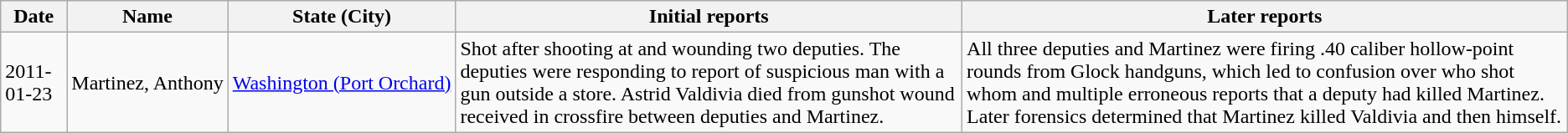<table class="wikitable sortable">
<tr>
<th>Date</th>
<th>Name</th>
<th>State (City)</th>
<th>Initial reports</th>
<th>Later reports</th>
</tr>
<tr>
<td>2011-01-23</td>
<td>Martinez, Anthony</td>
<td><a href='#'>Washington (Port Orchard)</a></td>
<td>Shot after shooting at and wounding two deputies.  The deputies were responding to report of suspicious man with a gun outside a store.  Astrid Valdivia died from gunshot wound received in crossfire between deputies and Martinez.</td>
<td>All three deputies and Martinez were firing .40 caliber hollow-point rounds from Glock handguns, which led to confusion over who shot whom and multiple erroneous reports that a deputy had killed Martinez.  Later forensics determined that Martinez killed Valdivia and then himself.</td>
</tr>
</table>
